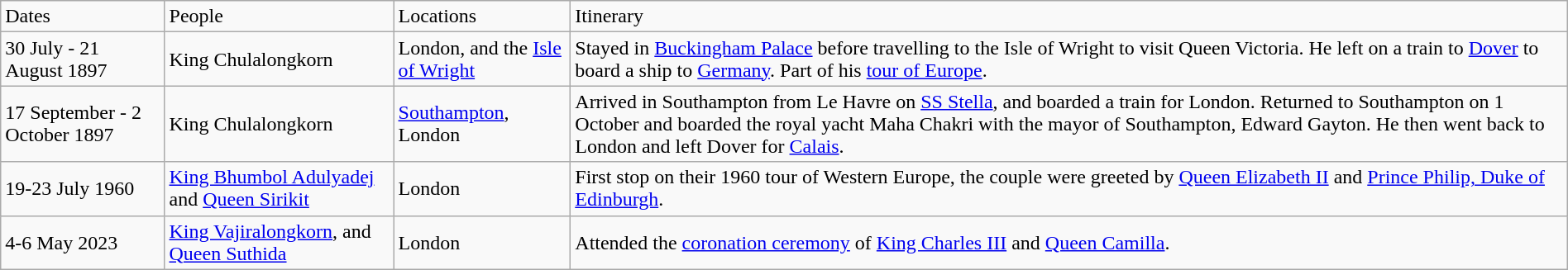<table class="wikitable" style="margin:1em auto 1em auto">
<tr>
<td>Dates</td>
<td>People</td>
<td>Locations</td>
<td>Itinerary</td>
</tr>
<tr>
<td>30 July - 21 August 1897</td>
<td>King Chulalongkorn</td>
<td>London, and the <a href='#'>Isle of Wright</a></td>
<td>Stayed in <a href='#'>Buckingham Palace</a> before travelling to the Isle of Wright to visit Queen Victoria. He left on a train to <a href='#'>Dover</a> to board a ship to <a href='#'>Germany</a>. Part of his <a href='#'>tour of Europe</a>.</td>
</tr>
<tr>
<td>17 September - 2 October 1897</td>
<td>King Chulalongkorn</td>
<td><a href='#'>Southampton</a>, London</td>
<td>Arrived in Southampton from Le Havre on <a href='#'>SS Stella</a>, and boarded a train for London. Returned to Southampton on 1 October and boarded the royal yacht Maha Chakri with the mayor of Southampton, Edward Gayton. He then went back to London and left Dover for <a href='#'>Calais</a>.</td>
</tr>
<tr>
<td>19-23 July 1960</td>
<td><a href='#'>King Bhumbol Adulyadej</a> and <a href='#'>Queen Sirikit</a></td>
<td>London</td>
<td>First stop on their 1960 tour of Western Europe, the couple were greeted by <a href='#'>Queen Elizabeth II</a> and <a href='#'>Prince Philip, Duke of Edinburgh</a>.</td>
</tr>
<tr>
<td>4-6 May 2023</td>
<td><a href='#'>King Vajiralongkorn</a>, and <a href='#'>Queen Suthida</a></td>
<td>London</td>
<td>Attended the <a href='#'>coronation ceremony</a> of <a href='#'>King Charles III</a> and <a href='#'>Queen Camilla</a>.</td>
</tr>
</table>
